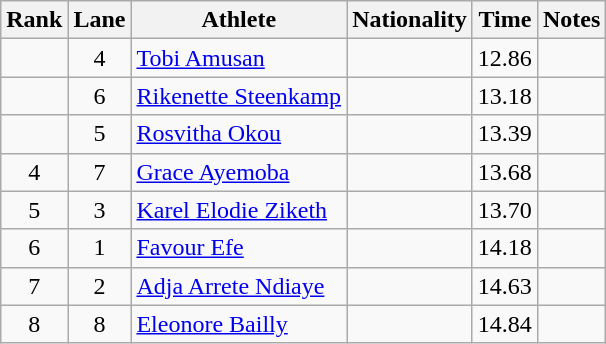<table class="wikitable sortable" style="text-align:center">
<tr>
<th>Rank</th>
<th>Lane</th>
<th>Athlete</th>
<th>Nationality</th>
<th>Time</th>
<th>Notes</th>
</tr>
<tr>
<td></td>
<td>4</td>
<td align="left"><a href='#'>Tobi Amusan</a></td>
<td align="left"></td>
<td>12.86</td>
<td></td>
</tr>
<tr>
<td></td>
<td>6</td>
<td align="left"><a href='#'>Rikenette Steenkamp</a></td>
<td align=left></td>
<td>13.18</td>
<td></td>
</tr>
<tr>
<td></td>
<td>5</td>
<td align="left"><a href='#'>Rosvitha Okou</a></td>
<td align=left></td>
<td>13.39</td>
<td></td>
</tr>
<tr>
<td>4</td>
<td>7</td>
<td align="left"><a href='#'>Grace Ayemoba</a></td>
<td align=left></td>
<td>13.68</td>
<td></td>
</tr>
<tr>
<td>5</td>
<td>3</td>
<td align="left"><a href='#'>Karel Elodie Ziketh</a></td>
<td align=left></td>
<td>13.70</td>
<td></td>
</tr>
<tr>
<td>6</td>
<td>1</td>
<td align="left"><a href='#'>Favour Efe</a></td>
<td align=left></td>
<td>14.18</td>
<td></td>
</tr>
<tr>
<td>7</td>
<td>2</td>
<td align="left"><a href='#'>Adja Arrete Ndiaye</a></td>
<td align=left></td>
<td>14.63</td>
<td></td>
</tr>
<tr>
<td>8</td>
<td>8</td>
<td align="left"><a href='#'>Eleonore Bailly</a></td>
<td align=left></td>
<td>14.84</td>
<td></td>
</tr>
</table>
